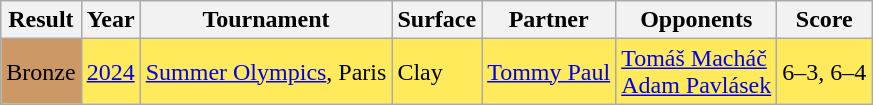<table class="sortable wikitable">
<tr>
<th>Result</th>
<th>Year</th>
<th>Tournament</th>
<th>Surface</th>
<th>Partner</th>
<th>Opponents</th>
<th class=unsortable>Score</th>
</tr>
<tr style=background:#ffea5c>
<td style=background:#c96>Bronze</td>
<td><a href='#'>2024</a></td>
<td><a href='#'>Summer Olympics</a>, Paris</td>
<td>Clay</td>
<td> <a href='#'>Tommy Paul</a></td>
<td> <a href='#'>Tomáš Macháč</a><br> <a href='#'>Adam Pavlásek</a></td>
<td>6–3, 6–4</td>
</tr>
</table>
